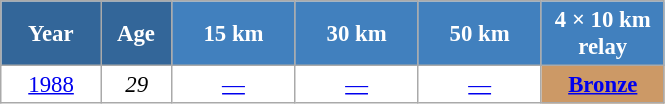<table class="wikitable" style="font-size:95%; text-align:center; border:grey solid 1px; border-collapse:collapse; background:#ffffff;">
<tr>
<th style="background-color:#369; color:white; width:60px;"> Year </th>
<th style="background-color:#369; color:white; width:40px;"> Age </th>
<th style="background-color:#4180be; color:white; width:75px;"> 15 km </th>
<th style="background-color:#4180be; color:white; width:75px;"> 30 km </th>
<th style="background-color:#4180be; color:white; width:75px;"> 50 km </th>
<th style="background-color:#4180be; color:white; width:75px;"> 4 × 10 km <br> relay </th>
</tr>
<tr>
<td><a href='#'>1988</a></td>
<td><em>29</em></td>
<td><a href='#'>—</a></td>
<td><a href='#'>—</a></td>
<td><a href='#'>—</a></td>
<td bgcolor="cc9966"><a href='#'><strong>Bronze</strong></a></td>
</tr>
</table>
